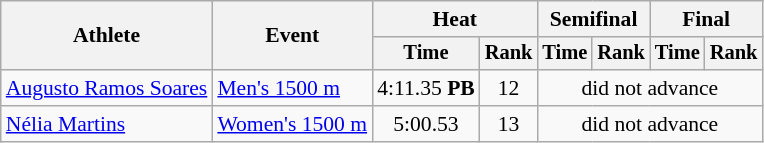<table class=wikitable style="font-size:90%">
<tr>
<th rowspan="2">Athlete</th>
<th rowspan="2">Event</th>
<th colspan="2">Heat</th>
<th colspan="2">Semifinal</th>
<th colspan="2">Final</th>
</tr>
<tr style="font-size:95%">
<th>Time</th>
<th>Rank</th>
<th>Time</th>
<th>Rank</th>
<th>Time</th>
<th>Rank</th>
</tr>
<tr align=center>
<td align=left><a href='#'>Augusto Ramos Soares</a></td>
<td align=left><a href='#'>Men's 1500 m</a></td>
<td>4:11.35 <strong>PB</strong></td>
<td>12</td>
<td colspan=4>did not advance</td>
</tr>
<tr align=center>
<td align=left><a href='#'>Nélia Martins</a></td>
<td align=left><a href='#'>Women's 1500 m</a></td>
<td>5:00.53</td>
<td>13</td>
<td colspan=4>did not advance</td>
</tr>
</table>
